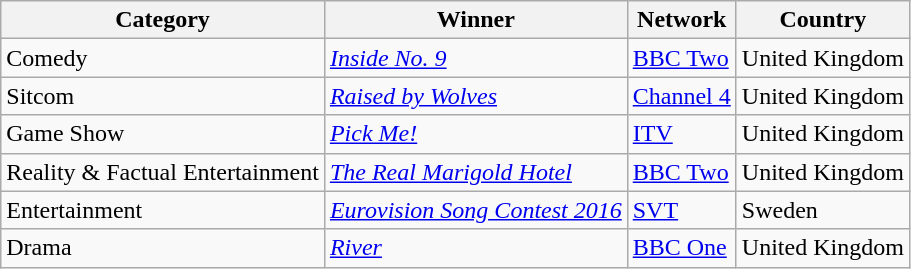<table class="wikitable">
<tr>
<th>Category</th>
<th>Winner</th>
<th>Network</th>
<th>Country</th>
</tr>
<tr>
<td>Comedy</td>
<td><em><a href='#'>Inside No. 9</a></em></td>
<td><a href='#'>BBC Two</a></td>
<td>United Kingdom</td>
</tr>
<tr>
<td>Sitcom</td>
<td><em><a href='#'>Raised by Wolves</a></em></td>
<td><a href='#'>Channel 4</a></td>
<td>United Kingdom</td>
</tr>
<tr>
<td>Game Show</td>
<td><em><a href='#'>Pick Me!</a></em></td>
<td><a href='#'>ITV</a></td>
<td>United Kingdom</td>
</tr>
<tr>
<td>Reality & Factual Entertainment</td>
<td><em><a href='#'>The Real Marigold Hotel</a></em></td>
<td><a href='#'>BBC Two</a></td>
<td>United Kingdom</td>
</tr>
<tr>
<td>Entertainment</td>
<td><em><a href='#'>Eurovision Song Contest 2016</a></em></td>
<td><a href='#'>SVT</a></td>
<td>Sweden</td>
</tr>
<tr>
<td>Drama</td>
<td><em><a href='#'>River</a></em></td>
<td><a href='#'>BBC One</a></td>
<td>United Kingdom</td>
</tr>
</table>
